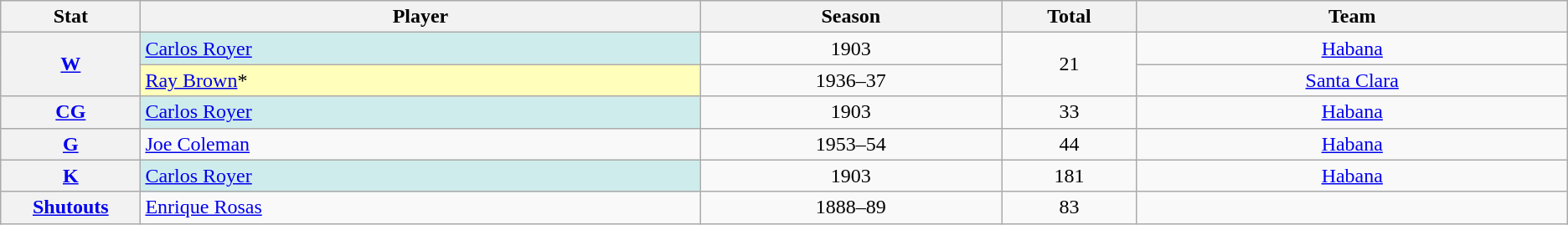<table class="wikitable" style="text-align:center;">
<tr>
<th scope="col" width="2%">Stat</th>
<th scope="col" width="13%">Player</th>
<th scope="col" width="7%">Season</th>
<th scope="col" width="3%">Total</th>
<th scope="col" width="10%">Team</th>
</tr>
<tr>
<th scope="row" style="text-align:center;" rowspan="2"><a href='#'>W</a></th>
<td style="text-align:left; background:#cfecec;"> <a href='#'>Carlos Royer</a></td>
<td>1903</td>
<td rowspan="2">21</td>
<td><a href='#'>Habana</a></td>
</tr>
<tr>
<td style="text-align:left; background:#ffffbb;"> <a href='#'>Ray Brown</a>*</td>
<td>1936–37</td>
<td><a href='#'>Santa Clara</a></td>
</tr>
<tr>
<th scope="row" style="text-align:center;"><a href='#'>CG</a></th>
<td style="text-align:left; background:#cfecec;"> <a href='#'>Carlos Royer</a></td>
<td>1903</td>
<td>33</td>
<td><a href='#'>Habana</a></td>
</tr>
<tr>
<th scope="row" style="text-align:center;"><a href='#'>G</a></th>
<td style="text-align:left;"> <a href='#'>Joe Coleman</a></td>
<td>1953–54</td>
<td>44</td>
<td><a href='#'>Habana</a></td>
</tr>
<tr>
<th scope="row" style="text-align:center;"><a href='#'>K</a></th>
<td style="text-align:left; background:#cfecec;"> <a href='#'>Carlos Royer</a></td>
<td>1903</td>
<td>181</td>
<td><a href='#'>Habana</a></td>
</tr>
<tr>
<th scope="row" style="text-align:center;"><a href='#'>Shutouts</a></th>
<td style="text-align:left;"> <a href='#'>Enrique Rosas</a></td>
<td>1888–89</td>
<td>83</td>
<td></td>
</tr>
</table>
